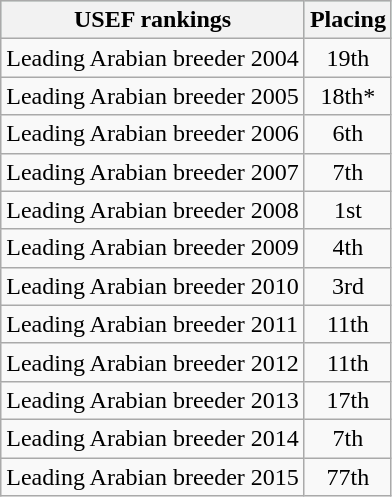<table class = "wikitable unsortable" | border="2" cellpadding="1" style="border-collapse: collapse; font-size:100%">
<tr bgcolor= #B4D9CE ; align="center">
<th>USEF rankings</th>
<th>Placing</th>
</tr>
<tr>
<td>Leading Arabian breeder 2004</td>
<td style="text-align:center;">19th</td>
</tr>
<tr>
<td>Leading Arabian breeder 2005</td>
<td style="text-align:center;">18th*</td>
</tr>
<tr>
<td>Leading Arabian breeder 2006</td>
<td style="text-align:center;">6th</td>
</tr>
<tr>
<td>Leading Arabian breeder 2007</td>
<td style="text-align:center;">7th</td>
</tr>
<tr>
<td>Leading Arabian breeder 2008</td>
<td style="text-align:center;">1st</td>
</tr>
<tr>
<td>Leading Arabian breeder 2009</td>
<td style="text-align:center;">4th</td>
</tr>
<tr>
<td>Leading Arabian breeder 2010</td>
<td style="text-align:center;">3rd</td>
</tr>
<tr>
<td>Leading Arabian breeder 2011</td>
<td style="text-align:center;">11th</td>
</tr>
<tr>
<td>Leading Arabian breeder 2012</td>
<td style="text-align:center;">11th</td>
</tr>
<tr>
<td>Leading Arabian breeder 2013</td>
<td style="text-align:center;">17th</td>
</tr>
<tr>
<td>Leading Arabian breeder 2014</td>
<td style="text-align:center;">7th</td>
</tr>
<tr>
<td>Leading Arabian breeder 2015</td>
<td style="text-align:center;">77th</td>
</tr>
</table>
